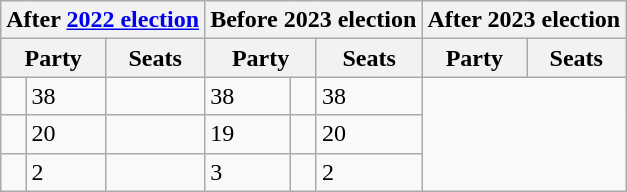<table class="wikitable">
<tr>
<th colspan="3">After <a href='#'>2022 election</a></th>
<th colspan="3">Before 2023 election</th>
<th colspan="3">After 2023 election</th>
</tr>
<tr>
<th colspan="2">Party</th>
<th>Seats</th>
<th colspan="2">Party</th>
<th>Seats</th>
<th colspan="2">Party</th>
<th>Seats</th>
</tr>
<tr>
<td></td>
<td>38</td>
<td></td>
<td>38</td>
<td></td>
<td>38</td>
</tr>
<tr>
<td></td>
<td>20</td>
<td></td>
<td>19</td>
<td></td>
<td>20</td>
</tr>
<tr>
<td></td>
<td>2</td>
<td></td>
<td>3</td>
<td></td>
<td>2</td>
</tr>
</table>
